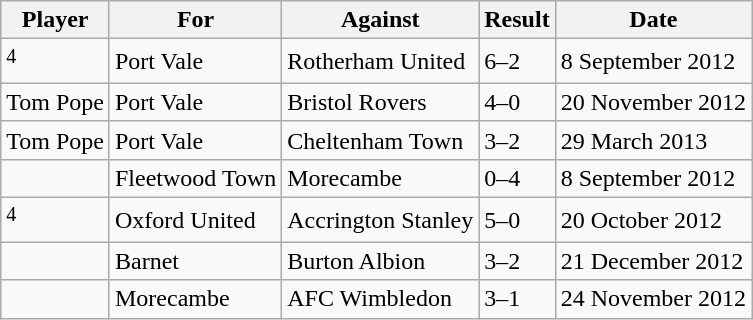<table class="wikitable sortable">
<tr>
<th>Player</th>
<th>For</th>
<th>Against</th>
<th style="text-align:center;">Result</th>
<th>Date</th>
</tr>
<tr>
<td><sup>4</sup></td>
<td>Port Vale</td>
<td>Rotherham United</td>
<td>6–2</td>
<td>8 September 2012</td>
</tr>
<tr>
<td>Tom Pope</td>
<td>Port Vale</td>
<td>Bristol Rovers</td>
<td>4–0</td>
<td>20 November 2012</td>
</tr>
<tr>
<td>Tom Pope</td>
<td>Port Vale</td>
<td>Cheltenham Town</td>
<td>3–2</td>
<td>29 March 2013</td>
</tr>
<tr>
<td></td>
<td>Fleetwood Town</td>
<td>Morecambe</td>
<td>0–4</td>
<td>8 September 2012</td>
</tr>
<tr>
<td><sup>4</sup></td>
<td>Oxford United</td>
<td>Accrington Stanley</td>
<td>5–0</td>
<td>20 October 2012</td>
</tr>
<tr>
<td></td>
<td>Barnet</td>
<td>Burton Albion</td>
<td>3–2</td>
<td>21 December 2012</td>
</tr>
<tr>
<td></td>
<td>Morecambe</td>
<td>AFC Wimbledon</td>
<td>3–1</td>
<td>24 November 2012</td>
</tr>
</table>
